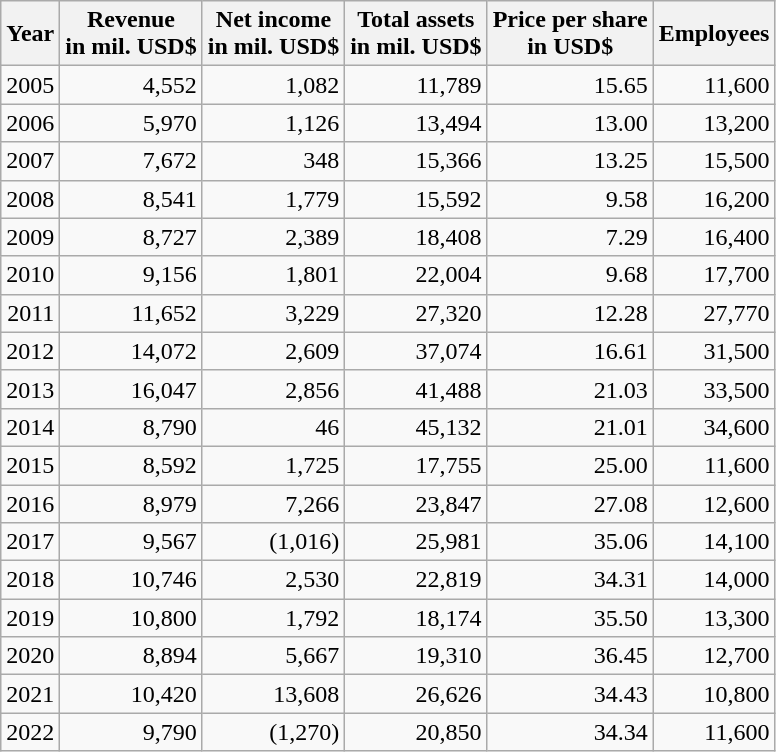<table class="wikitable float-left" style="text-align: right;">
<tr>
<th>Year</th>
<th>Revenue<br>in mil. USD$</th>
<th>Net income<br>in mil. USD$</th>
<th>Total assets<br>in mil. USD$</th>
<th>Price per share<br>in USD$</th>
<th>Employees</th>
</tr>
<tr>
<td>2005</td>
<td>4,552</td>
<td>1,082</td>
<td>11,789</td>
<td>15.65</td>
<td>11,600</td>
</tr>
<tr>
<td>2006</td>
<td>5,970</td>
<td>1,126</td>
<td>13,494</td>
<td>13.00</td>
<td>13,200</td>
</tr>
<tr>
<td>2007</td>
<td>7,672</td>
<td>348</td>
<td>15,366</td>
<td>13.25</td>
<td>15,500</td>
</tr>
<tr>
<td>2008</td>
<td>8,541</td>
<td>1,779</td>
<td>15,592</td>
<td>9.58</td>
<td>16,200</td>
</tr>
<tr>
<td>2009</td>
<td>8,727</td>
<td>2,389</td>
<td>18,408</td>
<td>7.29</td>
<td>16,400</td>
</tr>
<tr>
<td>2010</td>
<td>9,156</td>
<td>1,801</td>
<td>22,004</td>
<td>9.68</td>
<td>17,700</td>
</tr>
<tr>
<td>2011</td>
<td>11,652</td>
<td>3,229</td>
<td>27,320</td>
<td>12.28</td>
<td>27,770</td>
</tr>
<tr>
<td>2012</td>
<td>14,072</td>
<td>2,609</td>
<td>37,074</td>
<td>16.61</td>
<td>31,500</td>
</tr>
<tr>
<td>2013</td>
<td>16,047</td>
<td>2,856</td>
<td>41,488</td>
<td>21.03</td>
<td>33,500</td>
</tr>
<tr>
<td>2014</td>
<td>8,790</td>
<td>46</td>
<td>45,132</td>
<td>21.01</td>
<td>34,600</td>
</tr>
<tr>
<td>2015</td>
<td>8,592</td>
<td>1,725</td>
<td>17,755</td>
<td>25.00</td>
<td>11,600</td>
</tr>
<tr>
<td>2016</td>
<td>8,979</td>
<td>7,266</td>
<td>23,847</td>
<td>27.08</td>
<td>12,600</td>
</tr>
<tr>
<td>2017</td>
<td>9,567</td>
<td>(1,016)</td>
<td>25,981</td>
<td>35.06</td>
<td>14,100</td>
</tr>
<tr>
<td>2018</td>
<td>10,746</td>
<td>2,530</td>
<td>22,819</td>
<td>34.31</td>
<td>14,000</td>
</tr>
<tr>
<td>2019</td>
<td>10,800</td>
<td>1,792</td>
<td>18,174</td>
<td>35.50</td>
<td>13,300</td>
</tr>
<tr>
<td>2020</td>
<td>8,894</td>
<td>5,667</td>
<td>19,310</td>
<td>36.45</td>
<td>12,700</td>
</tr>
<tr>
<td>2021</td>
<td>10,420</td>
<td>13,608</td>
<td>26,626</td>
<td>34.43</td>
<td>10,800</td>
</tr>
<tr>
<td>2022</td>
<td>9,790</td>
<td>(1,270)</td>
<td>20,850</td>
<td>34.34</td>
<td>11,600</td>
</tr>
</table>
